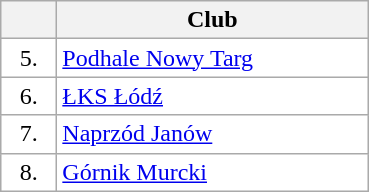<table class="wikitable">
<tr>
<th width="30"></th>
<th width="200">Club</th>
</tr>
<tr bgcolor="#FFFFFF" align="center">
<td>5.</td>
<td align="left"><a href='#'>Podhale Nowy Targ</a></td>
</tr>
<tr bgcolor="#FFFFFF" align="center">
<td>6.</td>
<td align="left"><a href='#'>ŁKS Łódź</a></td>
</tr>
<tr bgcolor="#FFFFFF" align="center">
<td>7.</td>
<td align="left"><a href='#'>Naprzód Janów</a></td>
</tr>
<tr bgcolor="#FFFFFF" align="center">
<td>8.</td>
<td align="left"><a href='#'>Górnik Murcki</a></td>
</tr>
</table>
